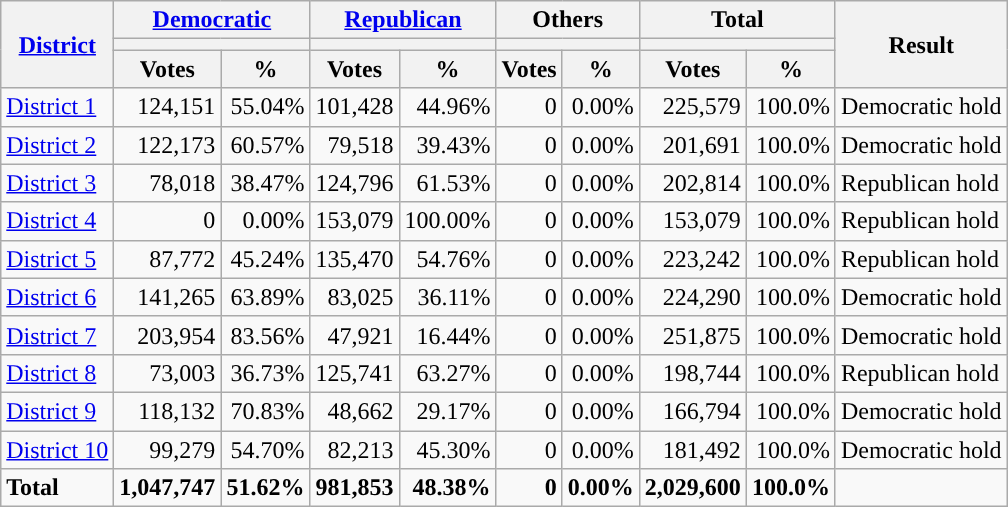<table class="wikitable plainrowheaders sortable" style="font-size:100%; text-align:right;">
<tr>
<th scope=col rowspan=3><a href='#'>District</a></th>
<th scope=col colspan=2><a href='#'>Democratic</a></th>
<th scope=col colspan=2><a href='#'>Republican</a></th>
<th scope=col colspan=2>Others</th>
<th scope=col colspan=2>Total</th>
<th scope=col rowspan=3>Result</th>
</tr>
<tr>
<th scope=col colspan=2 style="background:"></th>
<th scope=col colspan=2 style="background:"></th>
<th scope=col colspan=2></th>
<th scope=col colspan=2></th>
</tr>
<tr>
<th scope=col data-sort-type="number">Votes</th>
<th scope=col data-sort-type="number">%</th>
<th scope=col data-sort-type="number">Votes</th>
<th scope=col data-sort-type="number">%</th>
<th scope=col data-sort-type="number">Votes</th>
<th scope=col data-sort-type="number">%</th>
<th scope=col data-sort-type="number">Votes</th>
<th scope=col data-sort-type="number">%</th>
</tr>
<tr>
<td align=left><a href='#'>District 1</a></td>
<td>124,151</td>
<td>55.04%</td>
<td>101,428</td>
<td>44.96%</td>
<td>0</td>
<td>0.00%</td>
<td>225,579</td>
<td>100.0%</td>
<td align=left>Democratic hold</td>
</tr>
<tr>
<td align=left><a href='#'>District 2</a></td>
<td>122,173</td>
<td>60.57%</td>
<td>79,518</td>
<td>39.43%</td>
<td>0</td>
<td>0.00%</td>
<td>201,691</td>
<td>100.0%</td>
<td align=left>Democratic hold</td>
</tr>
<tr>
<td align=left><a href='#'>District 3</a></td>
<td>78,018</td>
<td>38.47%</td>
<td>124,796</td>
<td>61.53%</td>
<td>0</td>
<td>0.00%</td>
<td>202,814</td>
<td>100.0%</td>
<td align=left>Republican hold</td>
</tr>
<tr>
<td align=left><a href='#'>District 4</a></td>
<td>0</td>
<td>0.00%</td>
<td>153,079</td>
<td>100.00%</td>
<td>0</td>
<td>0.00%</td>
<td>153,079</td>
<td>100.0%</td>
<td align=left>Republican hold</td>
</tr>
<tr>
<td align=left><a href='#'>District 5</a></td>
<td>87,772</td>
<td>45.24%</td>
<td>135,470</td>
<td>54.76%</td>
<td>0</td>
<td>0.00%</td>
<td>223,242</td>
<td>100.0%</td>
<td align=left>Republican hold</td>
</tr>
<tr>
<td align=left><a href='#'>District 6</a></td>
<td>141,265</td>
<td>63.89%</td>
<td>83,025</td>
<td>36.11%</td>
<td>0</td>
<td>0.00%</td>
<td>224,290</td>
<td>100.0%</td>
<td align=left>Democratic hold</td>
</tr>
<tr>
<td align=left><a href='#'>District 7</a></td>
<td>203,954</td>
<td>83.56%</td>
<td>47,921</td>
<td>16.44%</td>
<td>0</td>
<td>0.00%</td>
<td>251,875</td>
<td>100.0%</td>
<td align=left>Democratic hold</td>
</tr>
<tr>
<td align=left><a href='#'>District 8</a></td>
<td>73,003</td>
<td>36.73%</td>
<td>125,741</td>
<td>63.27%</td>
<td>0</td>
<td>0.00%</td>
<td>198,744</td>
<td>100.0%</td>
<td align=left>Republican hold</td>
</tr>
<tr>
<td align=left><a href='#'>District 9</a></td>
<td>118,132</td>
<td>70.83%</td>
<td>48,662</td>
<td>29.17%</td>
<td>0</td>
<td>0.00%</td>
<td>166,794</td>
<td>100.0%</td>
<td align=left>Democratic hold</td>
</tr>
<tr>
<td align=left><a href='#'>District 10</a></td>
<td>99,279</td>
<td>54.70%</td>
<td>82,213</td>
<td>45.30%</td>
<td>0</td>
<td>0.00%</td>
<td>181,492</td>
<td>100.0%</td>
<td align=left>Democratic hold</td>
</tr>
<tr class="sortbottom" style="font-weight:bold">
<td align=left>Total</td>
<td>1,047,747</td>
<td>51.62%</td>
<td>981,853</td>
<td>48.38%</td>
<td>0</td>
<td>0.00%</td>
<td>2,029,600</td>
<td>100.0%</td>
<td></td>
</tr>
</table>
